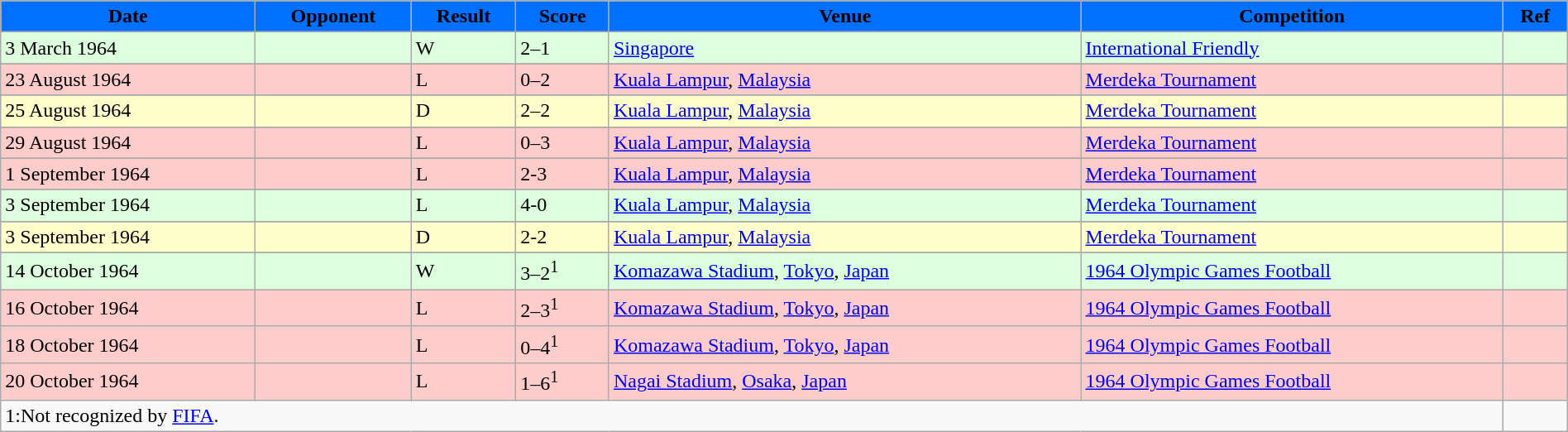<table width=100% class="wikitable">
<tr>
<th style="background:#0070FF;"><span>Date</span></th>
<th style="background:#0070FF;"><span>Opponent</span></th>
<th style="background:#0070FF;"><span>Result</span></th>
<th style="background:#0070FF;"><span>Score</span></th>
<th style="background:#0070FF;"><span>Venue</span></th>
<th style="background:#0070FF;"><span>Competition</span></th>
<th style="background:#0070FF;"><span>Ref</span></th>
</tr>
<tr style="background:#dfd;">
<td>3 March 1964</td>
<td></td>
<td>W</td>
<td>2–1</td>
<td> <a href='#'>Singapore</a></td>
<td><a href='#'>International Friendly</a></td>
<td></td>
</tr>
<tr>
</tr>
<tr style="background:#fcc;">
<td>23 August 1964</td>
<td></td>
<td>L</td>
<td>0–2</td>
<td> <a href='#'>Kuala Lampur</a>, <a href='#'>Malaysia</a></td>
<td><a href='#'>Merdeka Tournament</a></td>
<td></td>
</tr>
<tr>
</tr>
<tr style="background:#ffc;">
<td>25 August 1964</td>
<td></td>
<td>D</td>
<td>2–2</td>
<td> <a href='#'>Kuala Lampur</a>, <a href='#'>Malaysia</a></td>
<td><a href='#'>Merdeka Tournament</a></td>
<td></td>
</tr>
<tr>
</tr>
<tr style="background:#fcc;">
<td>29 August 1964</td>
<td></td>
<td>L</td>
<td>0–3</td>
<td> <a href='#'>Kuala Lampur</a>, <a href='#'>Malaysia</a></td>
<td><a href='#'>Merdeka Tournament</a></td>
<td></td>
</tr>
<tr>
</tr>
<tr style="background:#fcc;">
<td>1 September 1964</td>
<td></td>
<td>L</td>
<td>2-3</td>
<td> <a href='#'>Kuala Lampur</a>, <a href='#'>Malaysia</a></td>
<td><a href='#'>Merdeka Tournament</a></td>
<td></td>
</tr>
<tr>
</tr>
<tr style="background:#dfd;">
<td>3 September 1964</td>
<td></td>
<td>L</td>
<td>4-0</td>
<td> <a href='#'>Kuala Lampur</a>, <a href='#'>Malaysia</a></td>
<td><a href='#'>Merdeka Tournament</a></td>
<td></td>
</tr>
<tr>
</tr>
<tr style="background:#ffc;">
<td>3 September 1964</td>
<td></td>
<td>D</td>
<td>2-2</td>
<td> <a href='#'>Kuala Lampur</a>, <a href='#'>Malaysia</a></td>
<td><a href='#'>Merdeka Tournament</a></td>
<td></td>
</tr>
<tr>
</tr>
<tr style="background:#dfd;">
<td>14 October 1964</td>
<td></td>
<td>W</td>
<td>3–2<sup>1</sup></td>
<td> <a href='#'>Komazawa Stadium</a>, <a href='#'>Tokyo</a>, <a href='#'>Japan</a></td>
<td><a href='#'>1964 Olympic Games Football</a></td>
<td></td>
</tr>
<tr style="background:#fcc;">
<td>16 October 1964</td>
<td></td>
<td>L</td>
<td>2–3<sup>1</sup></td>
<td> <a href='#'>Komazawa Stadium</a>, <a href='#'>Tokyo</a>, <a href='#'>Japan</a></td>
<td><a href='#'>1964 Olympic Games Football</a></td>
<td></td>
</tr>
<tr style="background:#fcc;">
<td>18 October 1964</td>
<td></td>
<td>L</td>
<td>0–4<sup>1</sup></td>
<td> <a href='#'>Komazawa Stadium</a>, <a href='#'>Tokyo</a>, <a href='#'>Japan</a></td>
<td><a href='#'>1964 Olympic Games Football</a></td>
<td></td>
</tr>
<tr style="background:#fcc;">
<td>20 October 1964</td>
<td></td>
<td>L</td>
<td>1–6<sup>1</sup></td>
<td> <a href='#'>Nagai Stadium</a>, <a href='#'>Osaka</a>, <a href='#'>Japan</a></td>
<td><a href='#'>1964 Olympic Games Football</a></td>
<td></td>
</tr>
<tr>
<td colspan=6 align=left>1:Not recognized by <a href='#'>FIFA</a>.</td>
</tr>
</table>
